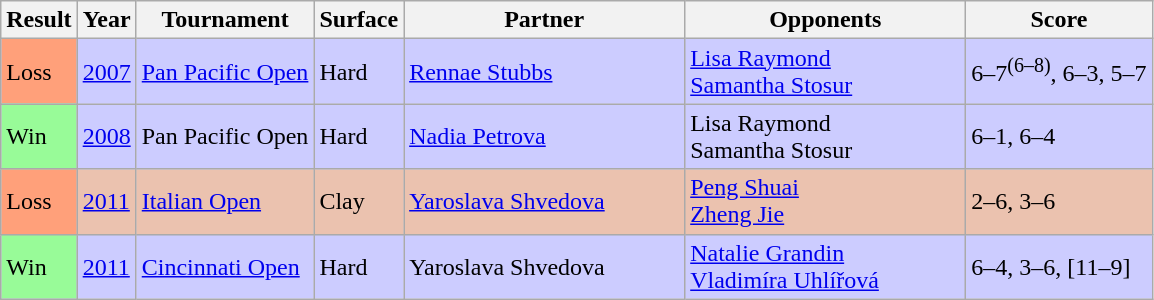<table class="sortable wikitable">
<tr>
<th>Result</th>
<th>Year</th>
<th>Tournament</th>
<th>Surface</th>
<th width=180>Partner</th>
<th width=180>Opponents</th>
<th class="unsortable">Score</th>
</tr>
<tr style="background:#ccf;">
<td style="background:#ffa07a;">Loss</td>
<td><a href='#'>2007</a></td>
<td><a href='#'>Pan Pacific Open</a></td>
<td>Hard</td>
<td> <a href='#'>Rennae Stubbs</a></td>
<td> <a href='#'>Lisa Raymond</a> <br>  <a href='#'>Samantha Stosur</a></td>
<td>6–7<sup>(6–8)</sup>, 6–3, 5–7</td>
</tr>
<tr style="background:#ccf;">
<td style="background:#98fb98;">Win</td>
<td><a href='#'>2008</a></td>
<td>Pan Pacific Open</td>
<td>Hard</td>
<td> <a href='#'>Nadia Petrova</a></td>
<td> Lisa Raymond <br>  Samantha Stosur</td>
<td>6–1, 6–4</td>
</tr>
<tr style="background:#ebc2af;">
<td style="background:#ffa07a;">Loss</td>
<td><a href='#'>2011</a></td>
<td><a href='#'>Italian Open</a></td>
<td>Clay</td>
<td> <a href='#'>Yaroslava Shvedova</a></td>
<td> <a href='#'>Peng Shuai</a> <br>  <a href='#'>Zheng Jie</a></td>
<td>2–6, 3–6</td>
</tr>
<tr style="background:#ccf;">
<td style="background:#98fb98;">Win</td>
<td><a href='#'>2011</a></td>
<td><a href='#'>Cincinnati Open</a></td>
<td>Hard</td>
<td> Yaroslava Shvedova</td>
<td> <a href='#'>Natalie Grandin</a> <br>  <a href='#'>Vladimíra Uhlířová</a></td>
<td>6–4, 3–6, [11–9]</td>
</tr>
</table>
